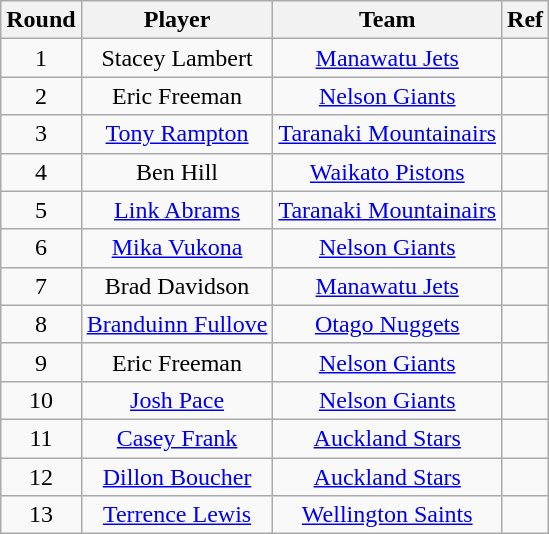<table class="wikitable" style="text-align:center">
<tr>
<th>Round</th>
<th>Player</th>
<th>Team</th>
<th>Ref</th>
</tr>
<tr>
<td>1</td>
<td>Stacey Lambert</td>
<td><a href='#'>Manawatu Jets</a></td>
<td></td>
</tr>
<tr>
<td>2</td>
<td>Eric Freeman</td>
<td><a href='#'>Nelson Giants</a></td>
<td></td>
</tr>
<tr>
<td>3</td>
<td><a href='#'>Tony Rampton</a></td>
<td><a href='#'>Taranaki Mountainairs</a></td>
<td></td>
</tr>
<tr>
<td>4</td>
<td>Ben Hill</td>
<td><a href='#'>Waikato Pistons</a></td>
<td></td>
</tr>
<tr>
<td>5</td>
<td><a href='#'>Link Abrams</a></td>
<td><a href='#'>Taranaki Mountainairs</a></td>
<td></td>
</tr>
<tr>
<td>6</td>
<td><a href='#'>Mika Vukona</a></td>
<td><a href='#'>Nelson Giants</a></td>
<td></td>
</tr>
<tr>
<td>7</td>
<td>Brad Davidson</td>
<td><a href='#'>Manawatu Jets</a></td>
<td></td>
</tr>
<tr>
<td>8</td>
<td><a href='#'>Branduinn Fullove</a></td>
<td><a href='#'>Otago Nuggets</a></td>
<td></td>
</tr>
<tr>
<td>9</td>
<td>Eric Freeman</td>
<td><a href='#'>Nelson Giants</a></td>
<td></td>
</tr>
<tr>
<td>10</td>
<td><a href='#'>Josh Pace</a></td>
<td><a href='#'>Nelson Giants</a></td>
<td></td>
</tr>
<tr>
<td>11</td>
<td><a href='#'>Casey Frank</a></td>
<td><a href='#'>Auckland Stars</a></td>
<td></td>
</tr>
<tr>
<td>12</td>
<td><a href='#'>Dillon Boucher</a></td>
<td><a href='#'>Auckland Stars</a></td>
<td></td>
</tr>
<tr>
<td>13</td>
<td><a href='#'>Terrence Lewis</a></td>
<td><a href='#'>Wellington Saints</a></td>
<td></td>
</tr>
</table>
